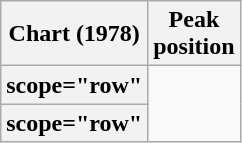<table class="wikitable plainrowheaders sortable">
<tr>
<th scope="col">Chart (1978)</th>
<th scope="col">Peak<br>position</th>
</tr>
<tr>
<th>scope="row" </th>
</tr>
<tr>
<th>scope="row" </th>
</tr>
</table>
